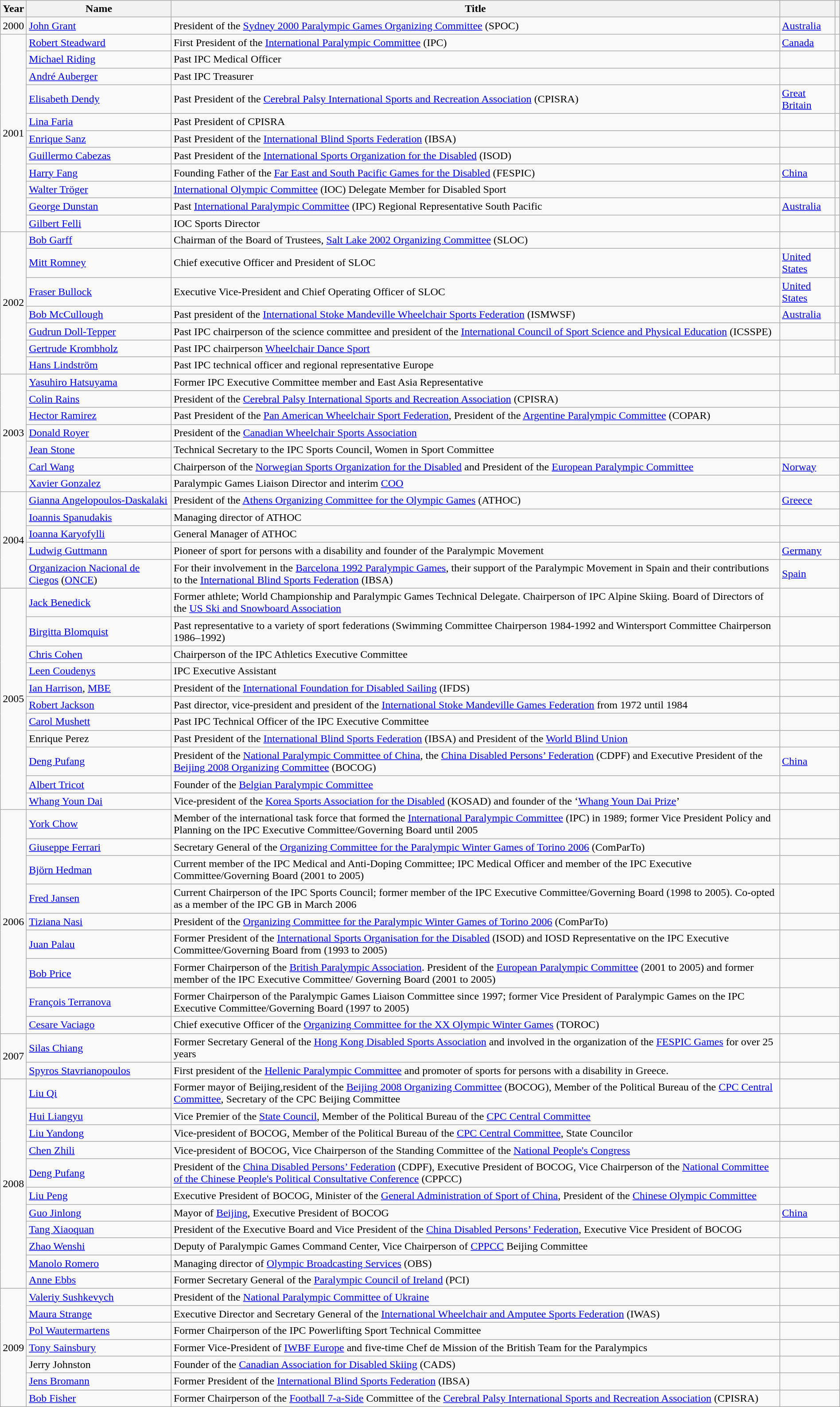<table class="wikitable" width=100%>
<tr>
<th>Year</th>
<th>Name</th>
<th>Title</th>
<th></th>
<th></th>
</tr>
<tr>
<td>2000</td>
<td><a href='#'>John Grant</a></td>
<td>President of the <a href='#'>Sydney 2000 Paralympic Games Organizing Committee</a> (SPOC)</td>
<td><a href='#'>Australia</a></td>
<td></td>
</tr>
<tr>
<td rowspan="11">2001</td>
<td><a href='#'>Robert Steadward</a></td>
<td>First President of the <a href='#'>International Paralympic Committee</a> (IPC)</td>
<td><a href='#'>Canada</a></td>
<td></td>
</tr>
<tr>
<td><a href='#'>Michael Riding</a></td>
<td>Past IPC Medical Officer</td>
<td></td>
<td></td>
</tr>
<tr>
<td><a href='#'>André Auberger</a></td>
<td>Past IPC Treasurer</td>
<td></td>
<td></td>
</tr>
<tr>
<td><a href='#'>Elisabeth Dendy</a></td>
<td>Past President of the <a href='#'>Cerebral Palsy International Sports and Recreation Association</a> (CPISRA)</td>
<td><a href='#'>Great Britain</a></td>
<td></td>
</tr>
<tr>
<td><a href='#'>Lina Faria</a></td>
<td>Past President of CPISRA</td>
<td></td>
<td></td>
</tr>
<tr>
<td><a href='#'>Enrique Sanz</a></td>
<td>Past President of the <a href='#'>International Blind Sports Federation</a> (IBSA)</td>
<td></td>
<td></td>
</tr>
<tr>
<td><a href='#'>Guillermo Cabezas</a></td>
<td>Past President of the <a href='#'>International Sports Organization for the Disabled</a> (ISOD)</td>
<td></td>
<td></td>
</tr>
<tr>
<td><a href='#'>Harry Fang</a></td>
<td>Founding Father of the <a href='#'>Far East and South Pacific Games for the Disabled</a> (FESPIC)</td>
<td><a href='#'>China</a></td>
<td></td>
</tr>
<tr>
<td><a href='#'>Walter Tröger</a></td>
<td><a href='#'>International Olympic Committee</a> (IOC) Delegate Member for Disabled Sport</td>
<td></td>
<td></td>
</tr>
<tr>
<td><a href='#'>George Dunstan</a></td>
<td>Past <a href='#'>International Paralympic Committee</a> (IPC) Regional Representative South Pacific</td>
<td><a href='#'>Australia</a></td>
<td></td>
</tr>
<tr>
<td><a href='#'>Gilbert Felli</a></td>
<td>IOC Sports Director</td>
<td></td>
<td></td>
</tr>
<tr>
<td rowspan="7">2002</td>
<td><a href='#'>Bob Garff</a></td>
<td>Chairman of the Board of Trustees, <a href='#'>Salt Lake 2002 Organizing Committee</a> (SLOC)</td>
<td></td>
<td></td>
</tr>
<tr>
<td><a href='#'>Mitt Romney</a></td>
<td>Chief executive Officer and President of SLOC</td>
<td><a href='#'>United States</a></td>
<td></td>
</tr>
<tr>
<td><a href='#'>Fraser Bullock</a></td>
<td>Executive Vice-President and Chief Operating Officer of SLOC</td>
<td><a href='#'>United States</a></td>
<td></td>
</tr>
<tr>
<td><a href='#'>Bob McCullough</a></td>
<td>Past president of the <a href='#'>International Stoke Mandeville Wheelchair Sports Federation</a> (ISMWSF)</td>
<td><a href='#'>Australia</a></td>
<td></td>
</tr>
<tr>
<td><a href='#'>Gudrun Doll-Tepper</a></td>
<td>Past IPC chairperson of the science committee and president of the <a href='#'>International Council of Sport Science and Physical Education</a> (ICSSPE)</td>
<td></td>
<td></td>
</tr>
<tr>
<td><a href='#'>Gertrude Krombholz</a></td>
<td>Past IPC chairperson <a href='#'>Wheelchair Dance Sport</a></td>
<td></td>
<td></td>
</tr>
<tr>
<td><a href='#'>Hans Lindström</a></td>
<td>Past IPC technical officer and regional representative Europe</td>
<td></td>
<td></td>
</tr>
<tr>
<td rowspan="7">2003</td>
<td><a href='#'>Yasuhiro Hatsuyama</a></td>
<td>Former IPC Executive Committee member and East Asia Representative</td>
<td colspan=2></td>
</tr>
<tr>
<td><a href='#'>Colin Rains</a></td>
<td>President of the <a href='#'>Cerebral Palsy International Sports and Recreation Association</a> (CPISRA)</td>
<td colspan=2></td>
</tr>
<tr>
<td><a href='#'>Hector Ramirez</a></td>
<td>Past President of the <a href='#'>Pan American Wheelchair Sport Federation</a>, President of the <a href='#'>Argentine Paralympic Committee</a> (COPAR)</td>
<td colspan=2></td>
</tr>
<tr>
<td><a href='#'>Donald Royer</a></td>
<td>President of the <a href='#'>Canadian Wheelchair Sports Association</a></td>
<td colspan=2></td>
</tr>
<tr>
<td><a href='#'>Jean Stone</a></td>
<td>Technical Secretary to the IPC Sports Council, Women in Sport Committee</td>
<td colspan=2></td>
</tr>
<tr>
<td><a href='#'>Carl Wang</a></td>
<td>Chairperson of the <a href='#'>Norwegian Sports Organization for the Disabled</a> and President of the <a href='#'>European Paralympic Committee</a></td>
<td colspan=2><a href='#'>Norway</a></td>
</tr>
<tr>
<td><a href='#'>Xavier Gonzalez</a></td>
<td>Paralympic Games Liaison Director and interim <a href='#'>COO</a></td>
<td colspan=2></td>
</tr>
<tr>
<td rowspan="5">2004</td>
<td><a href='#'>Gianna Angelopoulos-Daskalaki</a></td>
<td>President of the <a href='#'>Athens Organizing Committee for the Olympic Games</a> (ATHOC)</td>
<td colspan=2><a href='#'>Greece</a></td>
</tr>
<tr>
<td><a href='#'>Ioannis Spanudakis</a></td>
<td>Managing director of ATHOC</td>
<td colspan=2></td>
</tr>
<tr>
<td><a href='#'>Ioanna Karyofylli</a></td>
<td>General Manager of ATHOC</td>
<td colspan=2></td>
</tr>
<tr>
<td><a href='#'>Ludwig Guttmann</a></td>
<td>Pioneer of sport for persons with a disability and founder of the Paralympic Movement</td>
<td colspan=2><a href='#'>Germany</a></td>
</tr>
<tr>
<td><a href='#'>Organizacion Nacional de Ciegos</a> (<a href='#'>ONCE</a>)</td>
<td>For their involvement in the <a href='#'>Barcelona 1992 Paralympic Games</a>, their support of the Paralympic Movement in Spain and their contributions to the <a href='#'>International Blind Sports Federation</a> (IBSA)</td>
<td colspan=2><a href='#'>Spain</a></td>
</tr>
<tr>
<td rowspan="11">2005</td>
<td><a href='#'>Jack Benedick</a></td>
<td>Former athlete; World Championship and Paralympic Games Technical Delegate. Chairperson of IPC Alpine Skiing. Board of Directors of the <a href='#'>US Ski and Snowboard Association</a></td>
<td colspan=2></td>
</tr>
<tr>
<td><a href='#'>Birgitta Blomquist</a></td>
<td>Past representative to a variety of sport federations (Swimming Committee Chairperson 1984-1992 and Wintersport Committee Chairperson 1986–1992)</td>
<td colspan=2></td>
</tr>
<tr>
<td><a href='#'>Chris Cohen</a></td>
<td>Chairperson of the IPC Athletics Executive Committee</td>
<td colspan=2></td>
</tr>
<tr>
<td><a href='#'>Leen Coudenys</a></td>
<td>IPC Executive Assistant</td>
<td colspan=2></td>
</tr>
<tr>
<td><a href='#'>Ian Harrison</a>, <a href='#'>MBE</a></td>
<td>President of the <a href='#'>International Foundation for Disabled Sailing</a> (IFDS)</td>
<td colspan=2></td>
</tr>
<tr>
<td><a href='#'>Robert Jackson</a></td>
<td>Past director, vice-president and president of the <a href='#'>International Stoke Mandeville Games Federation</a> from 1972 until 1984</td>
<td colspan=2></td>
</tr>
<tr>
<td><a href='#'>Carol Mushett</a></td>
<td>Past IPC Technical Officer of the IPC Executive Committee</td>
<td colspan=2></td>
</tr>
<tr>
<td>Enrique Perez</td>
<td>Past President of the <a href='#'>International Blind Sports Federation</a> (IBSA) and President of the <a href='#'>World Blind Union</a></td>
<td colspan=2></td>
</tr>
<tr>
<td><a href='#'>Deng Pufang</a></td>
<td>President of the <a href='#'>National Paralympic Committee of China</a>, the <a href='#'>China Disabled Persons’ Federation</a> (CDPF) and Executive President of the <a href='#'>Beijing 2008 Organizing Committee</a> (BOCOG)</td>
<td colspan=2><a href='#'>China</a></td>
</tr>
<tr>
<td><a href='#'>Albert Tricot</a></td>
<td>Founder of the <a href='#'>Belgian Paralympic Committee</a></td>
<td colspan=2></td>
</tr>
<tr>
<td><a href='#'>Whang Youn Dai</a></td>
<td>Vice-president of the <a href='#'>Korea Sports Association for the Disabled</a> (KOSAD) and founder of the ‘<a href='#'>Whang Youn Dai Prize</a>’</td>
<td colspan=2></td>
</tr>
<tr>
<td rowspan="9">2006</td>
<td><a href='#'>York Chow</a></td>
<td>Member of the international task force that formed the <a href='#'>International Paralympic Committee</a> (IPC) in 1989; former Vice President Policy and Planning on the IPC Executive Committee/Governing Board until 2005</td>
<td colspan=2></td>
</tr>
<tr>
<td><a href='#'>Giuseppe Ferrari</a></td>
<td>Secretary General of the <a href='#'>Organizing Committee for the Paralympic Winter Games of Torino 2006</a> (ComParTo)</td>
<td colspan=2></td>
</tr>
<tr>
<td><a href='#'>Björn Hedman</a></td>
<td>Current member of the IPC Medical and Anti-Doping Committee; IPC Medical Officer and member of the IPC Executive Committee/Governing Board (2001 to 2005)</td>
<td colspan=2></td>
</tr>
<tr>
<td><a href='#'>Fred Jansen</a></td>
<td>Current Chairperson of the IPC Sports Council; former member of the IPC Executive Committee/Governing Board (1998 to 2005). Co-opted as a member of the IPC GB in March 2006</td>
<td colspan=2></td>
</tr>
<tr>
<td><a href='#'>Tiziana Nasi</a></td>
<td>President of the <a href='#'>Organizing Committee for the Paralympic Winter Games of Torino 2006</a> (ComParTo)</td>
<td colspan=2></td>
</tr>
<tr>
<td><a href='#'>Juan Palau</a></td>
<td>Former President of the <a href='#'>International Sports Organisation for the Disabled</a> (ISOD) and IOSD Representative on the IPC Executive Committee/Governing Board from (1993 to 2005)</td>
<td colspan=2></td>
</tr>
<tr>
<td><a href='#'>Bob Price</a></td>
<td>Former Chairperson of the <a href='#'>British Paralympic Association</a>. President of the <a href='#'>European Paralympic Committee</a> (2001 to 2005) and former member of the IPC Executive Committee/ Governing Board (2001 to 2005)</td>
<td colspan=2></td>
</tr>
<tr>
<td><a href='#'>François Terranova</a></td>
<td>Former Chairperson of the Paralympic Games Liaison Committee since 1997; former Vice President of Paralympic Games on the IPC Executive Committee/Governing Board (1997 to 2005)</td>
<td colspan=2></td>
</tr>
<tr>
<td><a href='#'>Cesare Vaciago</a></td>
<td>Chief executive Officer of the <a href='#'>Organizing Committee for the XX Olympic Winter Games</a> (TOROC)</td>
<td colspan=2></td>
</tr>
<tr>
<td rowspan="2">2007</td>
<td><a href='#'>Silas Chiang</a></td>
<td>Former Secretary General of the <a href='#'>Hong Kong Disabled Sports Association</a> and involved in the organization of the <a href='#'>FESPIC Games</a> for over 25 years</td>
<td colspan=2></td>
</tr>
<tr>
<td><a href='#'>Spyros Stavrianopoulos</a></td>
<td>First president of the <a href='#'>Hellenic Paralympic Committee</a> and promoter of sports for persons with a disability in Greece.</td>
<td colspan=2></td>
</tr>
<tr>
<td rowspan="11">2008</td>
<td><a href='#'>Liu Qi</a></td>
<td>Former mayor of Beijing,resident of the <a href='#'>Beijing 2008 Organizing Committee</a> (BOCOG), Member of the Political Bureau of the <a href='#'>CPC Central Committee</a>, Secretary of the CPC Beijing Committee</td>
<td colspan=2></td>
</tr>
<tr>
<td><a href='#'>Hui Liangyu</a></td>
<td>Vice Premier of the <a href='#'>State Council</a>, Member of the Political Bureau of the <a href='#'>CPC Central Committee</a></td>
<td colspan=2></td>
</tr>
<tr>
<td><a href='#'>Liu Yandong</a></td>
<td>Vice-president of BOCOG, Member of the Political Bureau of the <a href='#'>CPC Central Committee</a>, State Councilor</td>
<td colspan=2></td>
</tr>
<tr>
<td><a href='#'>Chen Zhili</a></td>
<td>Vice-president of BOCOG, Vice Chairperson of the Standing Committee of the <a href='#'>National People's Congress</a></td>
<td colspan=2></td>
</tr>
<tr>
<td><a href='#'>Deng Pufang</a></td>
<td>President of the <a href='#'>China Disabled Persons’ Federation</a> (CDPF), Executive President of BOCOG, Vice Chairperson of the <a href='#'>National Committee of the Chinese People's Political Consultative Conference</a> (CPPCC)</td>
<td colspan=2></td>
</tr>
<tr>
<td><a href='#'>Liu Peng</a></td>
<td>Executive President of BOCOG, Minister of the <a href='#'>General Administration of Sport of China</a>, President of the <a href='#'>Chinese Olympic Committee</a></td>
<td colspan=2></td>
</tr>
<tr>
<td><a href='#'>Guo Jinlong</a></td>
<td>Mayor of <a href='#'>Beijing</a>, Executive President of BOCOG</td>
<td colspan=2><a href='#'>China</a></td>
</tr>
<tr>
<td><a href='#'>Tang Xiaoquan</a></td>
<td>President of the Executive Board and Vice President of the <a href='#'>China Disabled Persons’ Federation</a>, Executive Vice President of BOCOG</td>
<td colspan=2></td>
</tr>
<tr>
<td><a href='#'>Zhao Wenshi</a></td>
<td>Deputy of Paralympic Games Command Center, Vice Chairperson of <a href='#'>CPPCC</a> Beijing Committee</td>
<td colspan=2></td>
</tr>
<tr>
<td><a href='#'>Manolo Romero</a></td>
<td>Managing director of <a href='#'>Olympic Broadcasting Services</a> (OBS)</td>
<td colspan=2></td>
</tr>
<tr>
<td><a href='#'>Anne Ebbs</a></td>
<td>Former Secretary General of the <a href='#'>Paralympic Council of Ireland</a> (PCI)</td>
<td colspan=2></td>
</tr>
<tr>
<td rowspan="7">2009</td>
<td><a href='#'>Valeriy Sushkevych</a></td>
<td>President of the <a href='#'>National Paralympic Committee of Ukraine</a></td>
<td colspan=2></td>
</tr>
<tr>
<td><a href='#'>Maura Strange</a></td>
<td>Executive Director and Secretary General of the <a href='#'>International Wheelchair and Amputee Sports Federation</a> (IWAS)</td>
<td colspan=2></td>
</tr>
<tr>
<td><a href='#'>Pol Wautermartens</a></td>
<td>Former Chairperson of the IPC Powerlifting Sport Technical Committee</td>
<td colspan=2></td>
</tr>
<tr>
<td><a href='#'>Tony Sainsbury</a></td>
<td>Former Vice-President of <a href='#'>IWBF Europe</a> and five-time Chef de Mission of the British Team for the Paralympics</td>
<td colspan=2></td>
</tr>
<tr>
<td>Jerry Johnston</td>
<td>Founder of the <a href='#'>Canadian Association for Disabled Skiing</a> (CADS)</td>
<td colspan=2></td>
</tr>
<tr>
<td><a href='#'>Jens Bromann</a></td>
<td>Former President of the <a href='#'>International Blind Sports Federation</a> (IBSA)</td>
<td colspan=2></td>
</tr>
<tr>
<td><a href='#'>Bob Fisher</a></td>
<td>Former Chairperson of the <a href='#'>Football 7-a-Side</a> Committee of the <a href='#'>Cerebral Palsy International Sports and Recreation Association</a> (CPISRA)</td>
<td colspan=2></td>
</tr>
</table>
